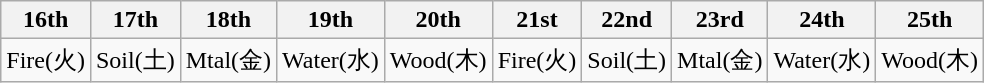<table class="wikitable">
<tr>
<th>16th</th>
<th>17th</th>
<th>18th</th>
<th>19th</th>
<th>20th</th>
<th>21st</th>
<th>22nd</th>
<th>23rd</th>
<th>24th</th>
<th>25th</th>
</tr>
<tr>
<td>Fire(火)</td>
<td>Soil(土)</td>
<td>Mtal(金)</td>
<td>Water(水)</td>
<td>Wood(木)</td>
<td>Fire(火)</td>
<td>Soil(土)</td>
<td>Mtal(金)</td>
<td>Water(水)</td>
<td>Wood(木)</td>
</tr>
</table>
